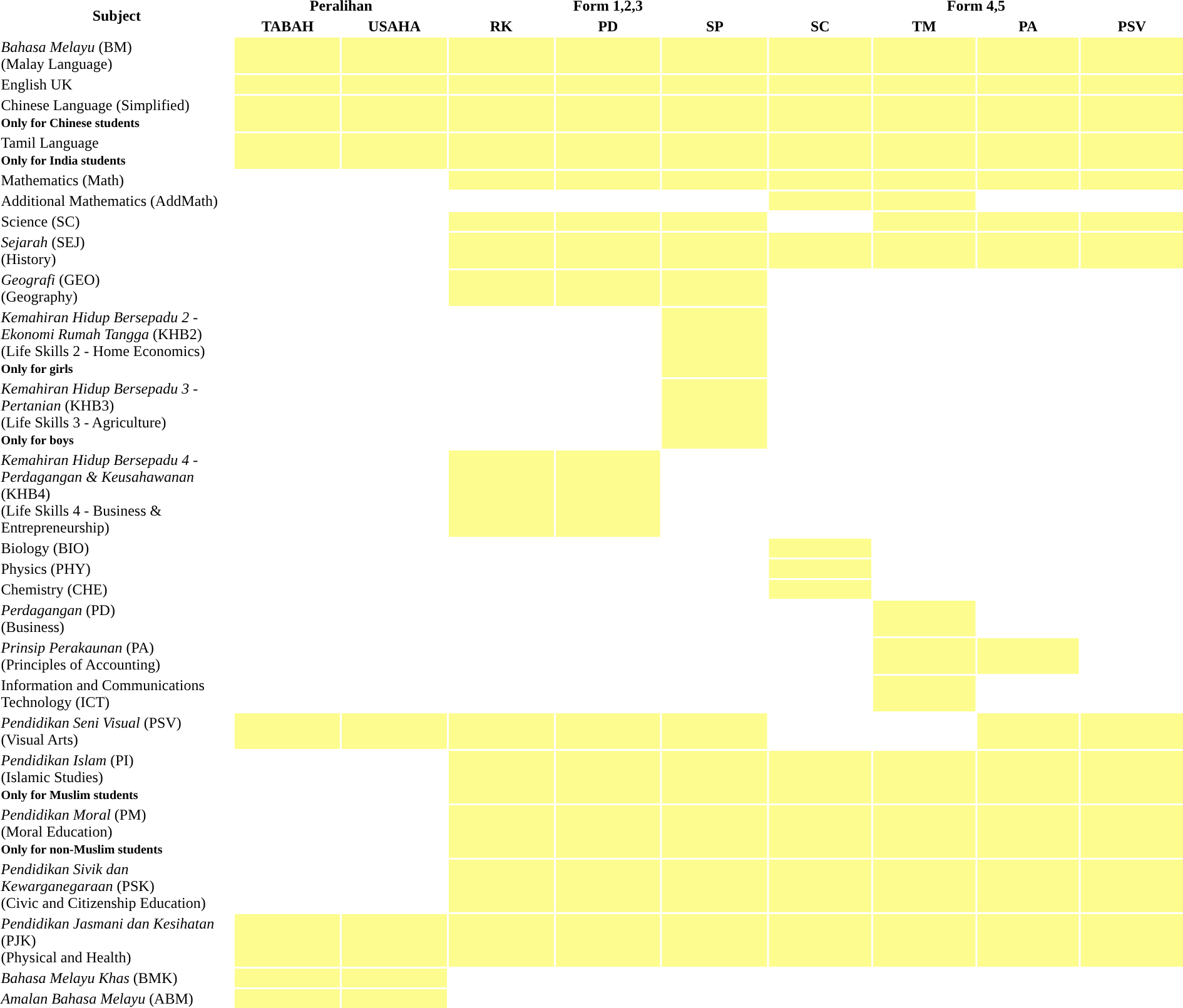<table width="100%">
<tr style="text-align:center">
<th rowspan="2" width="20%"><strong>Subject</strong></th>
<th colspan="2" width="18%"><strong>Peralihan</strong></th>
<th colspan="3" width="27%"><strong>Form 1,2,3</strong></th>
<th colspan="4" width="35%"><strong>Form 4,5</strong></th>
</tr>
<tr>
<th width="80">TABAH</th>
<th width="80">USAHA</th>
<th width="80"><strong>RK</strong></th>
<th width="80"><strong>PD</strong></th>
<th width="80"><strong>SP</strong></th>
<th width="80"><strong>SC</strong></th>
<th width="80"><strong>TM</strong></th>
<th width="80"><strong>PA</strong></th>
<th width="80"><strong>PSV</strong></th>
</tr>
<tr>
<td><em>Bahasa Melayu </em> (BM)<br>(Malay Language)</td>
<td style="background:#FDFC8F;text-align:center;"></td>
<td style="background:#FDFC8F;text-align:center;"></td>
<td style="background:#FDFC8F;text-align:center;"></td>
<td style="background:#FDFC8F;text-align:center;"></td>
<td style="background:#FDFC8F;text-align:center;"></td>
<td style="background:#FDFC8F;text-align:center;"></td>
<td style="background:#FDFC8F;text-align:center;"></td>
<td style="background:#FDFC8F;text-align:center;"></td>
<td style="background:#FDFC8F;text-align:center;"></td>
</tr>
<tr>
<td>English UK</td>
<td style="background:#FDFC8F;text-align:center;"></td>
<td style="background:#FDFC8F;text-align:center;"></td>
<td style="background:#FDFC8F;text-align:center;"></td>
<td style="background:#FDFC8F;text-align:center;"></td>
<td style="background:#FDFC8F;text-align:center;"></td>
<td style="background:#FDFC8F;text-align:center;"></td>
<td style="background:#FDFC8F;text-align:center;"></td>
<td style="background:#FDFC8F;text-align:center;"></td>
<td style="background:#FDFC8F;text-align:center;"></td>
</tr>
<tr>
<td>Chinese Language (Simplified)<br><small><strong>Only for Chinese students</strong></small></td>
<td style="background:#FDFC8F;text-align:center;"></td>
<td style="background:#FDFC8F;text-align:center;"></td>
<td style="background:#FDFC8F;text-align:center;"></td>
<td style="background:#FDFC8F;text-align:center;"></td>
<td style="background:#FDFC8F;text-align:center;"></td>
<td style="background:#FDFC8F;text-align:center;"></td>
<td style="background:#FDFC8F;text-align:center;"></td>
<td style="background:#FDFC8F;text-align:center;"></td>
<td style="background:#FDFC8F;text-align:center;"></td>
</tr>
<tr>
<td>Tamil Language<br><small><strong>Only for India students</strong></small></td>
<td style="background:#FDFC8F;text-align:center;"></td>
<td style="background:#FDFC8F;text-align:center;"></td>
<td style="background:#FDFC8F;text-align:center;"></td>
<td style="background:#FDFC8F;text-align:center;"></td>
<td style="background:#FDFC8F;text-align:center;"></td>
<td style="background:#FDFC8F;text-align:center;"></td>
<td style="background:#FDFC8F;text-align:center;"></td>
<td style="background:#FDFC8F;text-align:center;"></td>
<td style="background:#FDFC8F;text-align:center;"></td>
</tr>
<tr>
<td>Mathematics (Math)</td>
<td></td>
<td></td>
<td style="background:#FDFC8F;text-align:center;"></td>
<td style="background:#FDFC8F;text-align:center;"></td>
<td style="background:#FDFC8F;text-align:center;"></td>
<td style="background:#FDFC8F;text-align:center;"></td>
<td style="background:#FDFC8F;text-align:center;"></td>
<td style="background:#FDFC8F;text-align:center;"></td>
<td style="background:#FDFC8F;text-align:center;"></td>
</tr>
<tr>
<td>Additional Mathematics (AddMath)</td>
<td></td>
<td></td>
<td></td>
<td></td>
<td></td>
<td style="background:#FDFC8F;text-align:center;"></td>
<td style="background:#FDFC8F;text-align:center;"></td>
<td></td>
<td></td>
</tr>
<tr>
<td>Science (SC)</td>
<td></td>
<td></td>
<td style="background:#FDFC8F;text-align:center;"></td>
<td style="background:#FDFC8F;text-align:center;"></td>
<td style="background:#FDFC8F;text-align:center;"></td>
<td></td>
<td style="background:#FDFC8F;text-align:center;"></td>
<td style="background:#FDFC8F;text-align:center;"></td>
<td style="background:#FDFC8F;text-align:center;"></td>
</tr>
<tr>
<td><em>Sejarah</em> (SEJ)<br>(History)</td>
<td></td>
<td></td>
<td style="background:#FDFC8F;text-align:center;"></td>
<td style="background:#FDFC8F;text-align:center;"></td>
<td style="background:#FDFC8F;text-align:center;"></td>
<td style="background:#FDFC8F;text-align:center;"></td>
<td style="background:#FDFC8F;text-align:center;"></td>
<td style="background:#FDFC8F;text-align:center;"></td>
<td style="background:#FDFC8F;text-align:center;"></td>
</tr>
<tr>
<td><em>Geografi</em> (GEO)<br>(Geography)</td>
<td></td>
<td></td>
<td style="background:#FDFC8F;text-align:center;"></td>
<td style="background:#FDFC8F;text-align:center;"></td>
<td style="background:#FDFC8F;text-align:center;"></td>
<td></td>
<td></td>
<td></td>
<td></td>
</tr>
<tr>
<td><em>Kemahiran Hidup Bersepadu 2 - Ekonomi Rumah Tangga</em> (KHB2)<br>(Life Skills 2 - Home Economics)<br><small><strong>Only for girls</strong></small></td>
<td></td>
<td></td>
<td></td>
<td></td>
<td style="background:#FDFC8F;text-align:center;"></td>
<td></td>
<td></td>
<td></td>
<td></td>
</tr>
<tr>
<td><em>Kemahiran Hidup Bersepadu 3 - Pertanian</em> (KHB3)<br>(Life Skills 3 - Agriculture)<br><small><strong>Only for boys</strong></small></td>
<td></td>
<td></td>
<td></td>
<td></td>
<td style="background:#FDFC8F;text-align:center;"></td>
<td></td>
<td></td>
<td></td>
<td></td>
</tr>
<tr>
<td><em>Kemahiran Hidup Bersepadu 4 - Perdagangan & Keusahawanan</em> (KHB4)<br>(Life Skills 4 - Business & Entrepreneurship)</td>
<td></td>
<td></td>
<td style="background:#FDFC8F;text-align:center;"></td>
<td style="background:#FDFC8F;text-align:center;"></td>
<td></td>
<td></td>
<td></td>
<td></td>
<td></td>
</tr>
<tr>
<td>Biology (BIO)</td>
<td></td>
<td></td>
<td></td>
<td></td>
<td></td>
<td style="background:#FDFC8F;text-align:center;"></td>
<td></td>
<td></td>
<td></td>
</tr>
<tr>
<td>Physics (PHY)</td>
<td></td>
<td></td>
<td></td>
<td></td>
<td></td>
<td style="background:#FDFC8F;text-align:center;"></td>
<td></td>
<td></td>
<td></td>
</tr>
<tr>
<td>Chemistry (CHE)</td>
<td></td>
<td></td>
<td></td>
<td></td>
<td></td>
<td style="background:#FDFC8F;text-align:center;"></td>
<td></td>
<td></td>
<td></td>
</tr>
<tr>
<td><em>Perdagangan</em> (PD)<br>(Business)</td>
<td></td>
<td></td>
<td></td>
<td></td>
<td></td>
<td></td>
<td style="background:#FDFC8F;text-align:center;"></td>
<td></td>
<td></td>
</tr>
<tr>
<td><em>Prinsip Perakaunan</em> (PA)<br>(Principles of Accounting)</td>
<td></td>
<td></td>
<td></td>
<td></td>
<td></td>
<td></td>
<td style="background:#FDFC8F;text-align:center;"></td>
<td style="background:#FDFC8F;text-align:center;"></td>
<td></td>
</tr>
<tr>
<td>Information and Communications Technology (ICT)</td>
<td></td>
<td></td>
<td></td>
<td></td>
<td></td>
<td></td>
<td style="background:#FDFC8F;text-align:center;"></td>
<td></td>
<td></td>
</tr>
<tr>
<td><em>Pendidikan Seni Visual</em> (PSV)<br>(Visual Arts)</td>
<td style="background:#FDFC8F;text-align:center;"></td>
<td style="background:#FDFC8F;text-align:center;"></td>
<td style="background:#FDFC8F;text-align:center;"></td>
<td style="background:#FDFC8F;text-align:center;"></td>
<td style="background:#FDFC8F;text-align:center;"></td>
<td></td>
<td></td>
<td style="background:#FDFC8F;text-align:center;"></td>
<td style="background:#FDFC8F;text-align:center;"></td>
</tr>
<tr>
<td><em>Pendidikan Islam</em> (PI)<br>(Islamic Studies)<br><small><strong>Only for Muslim students</strong></small></td>
<td></td>
<td></td>
<td style="background:#FDFC8F;text-align:center;"></td>
<td style="background:#FDFC8F;text-align:center;"></td>
<td style="background:#FDFC8F;text-align:center;"></td>
<td style="background:#FDFC8F;text-align:center;"></td>
<td style="background:#FDFC8F;text-align:center;"></td>
<td style="background:#FDFC8F;text-align:center;"></td>
<td style="background:#FDFC8F;text-align:center;"></td>
</tr>
<tr>
<td><em>Pendidikan Moral</em> (PM)<br>(Moral Education)<br><small><strong>Only for non-Muslim students</strong></small></td>
<td></td>
<td></td>
<td style="background:#FDFC8F;text-align:center;"></td>
<td style="background:#FDFC8F;text-align:center;"></td>
<td style="background:#FDFC8F;text-align:center;"></td>
<td style="background:#FDFC8F;text-align:center;"></td>
<td style="background:#FDFC8F;text-align:center;"></td>
<td style="background:#FDFC8F;text-align:center;"></td>
<td style="background:#FDFC8F;text-align:center;"></td>
</tr>
<tr>
<td><em>Pendidikan Sivik dan Kewarganegaraan</em> (PSK)<br>(Civic and Citizenship Education)</td>
<td></td>
<td></td>
<td style="background:#FDFC8F;text-align:center;"></td>
<td style="background:#FDFC8F;text-align:center;"></td>
<td style="background:#FDFC8F;text-align:center;"></td>
<td style="background:#FDFC8F;text-align:center;"></td>
<td style="background:#FDFC8F;text-align:center;"></td>
<td style="background:#FDFC8F;text-align:center;"></td>
<td style="background:#FDFC8F;text-align:center;"></td>
</tr>
<tr>
<td><em>Pendidikan Jasmani dan Kesihatan</em> (PJK)<br>(Physical and Health)</td>
<td style="background:#FDFC8F;text-align:center;"></td>
<td style="background:#FDFC8F;text-align:center;"></td>
<td style="background:#FDFC8F;text-align:center;"></td>
<td style="background:#FDFC8F;text-align:center;"></td>
<td style="background:#FDFC8F;text-align:center;"></td>
<td style="background:#FDFC8F;text-align:center;"></td>
<td style="background:#FDFC8F;text-align:center;"></td>
<td style="background:#FDFC8F;text-align:center;"></td>
<td style="background:#FDFC8F;text-align:center;"></td>
</tr>
<tr>
<td><em>Bahasa Melayu Khas</em> (BMK)</td>
<td style="background:#FDFC8F;text-align:center;"></td>
<td style="background:#FDFC8F;text-align:center;"></td>
<td></td>
<td></td>
<td></td>
<td></td>
<td></td>
<td></td>
<td></td>
</tr>
<tr>
<td><em>Amalan Bahasa Melayu</em> (ABM)</td>
<td style="background:#FDFC8F;text-align:center;"></td>
<td style="background:#FDFC8F;text-align:center;"></td>
<td></td>
<td></td>
<td></td>
<td></td>
<td></td>
<td></td>
<td></td>
</tr>
</table>
